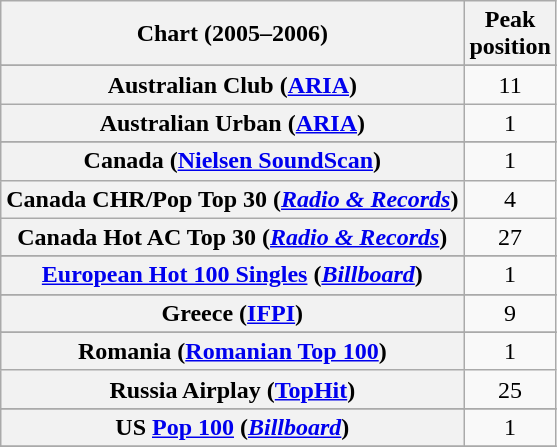<table class="wikitable sortable plainrowheaders" style="text-align:center">
<tr>
<th>Chart (2005–2006)</th>
<th>Peak<br>position</th>
</tr>
<tr>
</tr>
<tr>
<th scope="row">Australian Club (<a href='#'>ARIA</a>)</th>
<td>11</td>
</tr>
<tr>
<th scope="row">Australian Urban (<a href='#'>ARIA</a>)</th>
<td>1</td>
</tr>
<tr>
</tr>
<tr>
</tr>
<tr>
</tr>
<tr>
<th scope="row">Canada (<a href='#'>Nielsen SoundScan</a>)</th>
<td>1</td>
</tr>
<tr>
<th scope="row">Canada CHR/Pop Top 30 (<em><a href='#'>Radio & Records</a></em>)</th>
<td>4</td>
</tr>
<tr>
<th scope="row">Canada Hot AC Top 30 (<em><a href='#'>Radio & Records</a></em>)</th>
<td>27</td>
</tr>
<tr>
</tr>
<tr>
</tr>
<tr>
</tr>
<tr>
<th scope="row"><a href='#'>European Hot 100 Singles</a> (<em><a href='#'>Billboard</a></em>)</th>
<td>1</td>
</tr>
<tr>
</tr>
<tr>
</tr>
<tr>
</tr>
<tr>
<th scope="row">Greece (<a href='#'>IFPI</a>)</th>
<td>9</td>
</tr>
<tr>
</tr>
<tr>
</tr>
<tr>
</tr>
<tr>
</tr>
<tr>
</tr>
<tr>
</tr>
<tr>
</tr>
<tr>
</tr>
<tr>
<th scope="row">Romania (<a href='#'>Romanian Top 100</a>)</th>
<td>1</td>
</tr>
<tr>
<th scope="row">Russia Airplay (<a href='#'>TopHit</a>)</th>
<td>25</td>
</tr>
<tr>
</tr>
<tr>
</tr>
<tr>
</tr>
<tr>
</tr>
<tr>
</tr>
<tr>
</tr>
<tr>
</tr>
<tr>
</tr>
<tr>
</tr>
<tr>
</tr>
<tr>
</tr>
<tr>
<th scope="row">US <a href='#'>Pop 100</a> (<em><a href='#'>Billboard</a></em>)</th>
<td>1</td>
</tr>
<tr>
</tr>
</table>
